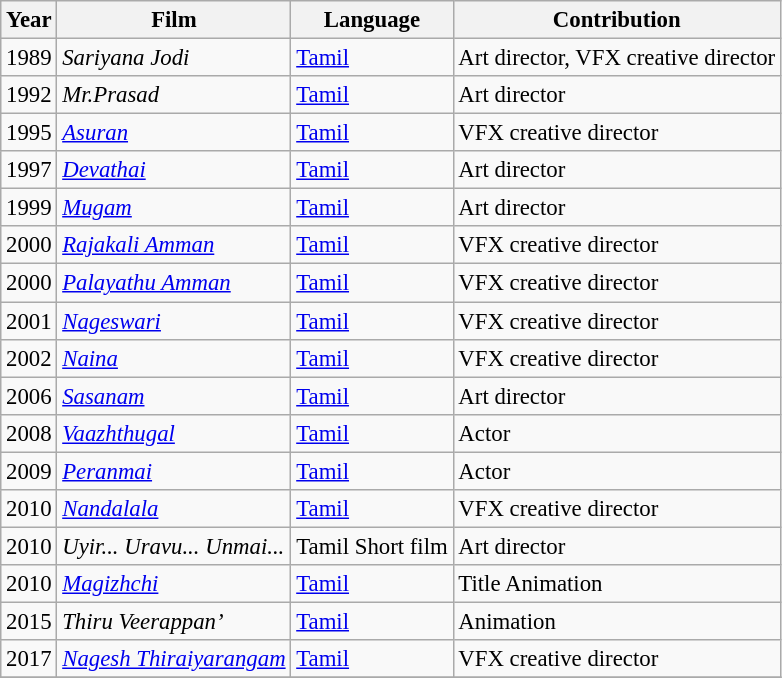<table class="wikitable sortable" style="font-size: 95%;">
<tr>
<th>Year</th>
<th>Film</th>
<th>Language</th>
<th>Contribution</th>
</tr>
<tr>
<td>1989</td>
<td><em>Sariyana Jodi</em></td>
<td><a href='#'>Tamil</a></td>
<td>Art director, VFX creative director</td>
</tr>
<tr>
<td>1992</td>
<td><em>Mr.Prasad</em></td>
<td><a href='#'>Tamil</a></td>
<td>Art director</td>
</tr>
<tr>
<td>1995</td>
<td><em><a href='#'>Asuran</a></em></td>
<td><a href='#'>Tamil</a></td>
<td>VFX creative director</td>
</tr>
<tr>
<td>1997</td>
<td><em><a href='#'>Devathai</a></em></td>
<td><a href='#'>Tamil</a></td>
<td>Art director</td>
</tr>
<tr>
<td>1999</td>
<td><em><a href='#'>Mugam</a></em></td>
<td><a href='#'>Tamil</a></td>
<td>Art director</td>
</tr>
<tr>
<td>2000</td>
<td><em><a href='#'>Rajakali Amman</a></em></td>
<td><a href='#'>Tamil</a></td>
<td>VFX creative director</td>
</tr>
<tr>
<td>2000</td>
<td><em><a href='#'>Palayathu Amman</a></em></td>
<td><a href='#'>Tamil</a></td>
<td>VFX creative director</td>
</tr>
<tr>
<td>2001</td>
<td><em><a href='#'>Nageswari</a></em></td>
<td><a href='#'>Tamil</a></td>
<td>VFX creative director</td>
</tr>
<tr>
<td>2002</td>
<td><em><a href='#'>Naina</a></em></td>
<td><a href='#'>Tamil</a></td>
<td>VFX creative director</td>
</tr>
<tr>
<td>2006</td>
<td><em><a href='#'>Sasanam</a></em></td>
<td><a href='#'>Tamil</a></td>
<td>Art director</td>
</tr>
<tr>
<td>2008</td>
<td><em><a href='#'>Vaazhthugal</a></em></td>
<td><a href='#'>Tamil</a></td>
<td>Actor </td>
</tr>
<tr>
<td>2009</td>
<td><em><a href='#'>Peranmai</a></em></td>
<td><a href='#'>Tamil</a></td>
<td>Actor</td>
</tr>
<tr>
<td>2010</td>
<td><em><a href='#'>Nandalala</a></em></td>
<td><a href='#'>Tamil</a></td>
<td>VFX creative director</td>
</tr>
<tr>
<td>2010</td>
<td><em>Uyir... Uravu... Unmai...</em></td>
<td>Tamil Short film</td>
<td>Art director</td>
</tr>
<tr>
<td>2010</td>
<td><em><a href='#'>Magizhchi</a></em></td>
<td><a href='#'>Tamil</a></td>
<td>Title Animation</td>
</tr>
<tr>
<td>2015</td>
<td><em>Thiru Veerappan’</em></td>
<td><a href='#'>Tamil</a></td>
<td>Animation</td>
</tr>
<tr>
<td>2017</td>
<td><em><a href='#'>Nagesh Thiraiyarangam</a></em></td>
<td><a href='#'>Tamil</a></td>
<td>VFX creative director</td>
</tr>
<tr>
</tr>
</table>
